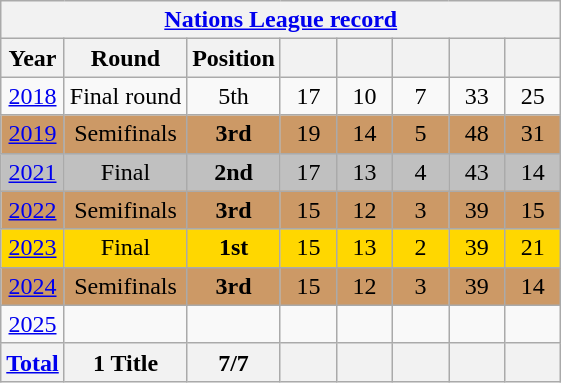<table class="wikitable" style="text-align: center;">
<tr>
<th colspan=8><a href='#'>Nations League record</a></th>
</tr>
<tr>
<th>Year</th>
<th>Round</th>
<th>Position</th>
<th width=30></th>
<th width=30></th>
<th width=30></th>
<th width=30></th>
<th width=30></th>
</tr>
<tr>
<td> <a href='#'>2018</a></td>
<td>Final round</td>
<td>5th</td>
<td>17</td>
<td>10</td>
<td>7</td>
<td>33</td>
<td>25</td>
</tr>
<tr bgcolor=#CC9966>
<td> <a href='#'>2019</a></td>
<td>Semifinals</td>
<td><strong>3rd</strong></td>
<td>19</td>
<td>14</td>
<td>5</td>
<td>48</td>
<td>31</td>
</tr>
<tr bgcolor=silver>
<td> <a href='#'>2021</a></td>
<td>Final</td>
<td><strong>2nd</strong></td>
<td>17</td>
<td>13</td>
<td>4</td>
<td>43</td>
<td>14</td>
</tr>
<tr bgcolor=#CC9966>
<td> <a href='#'>2022</a></td>
<td>Semifinals</td>
<td><strong>3rd</strong></td>
<td>15</td>
<td>12</td>
<td>3</td>
<td>39</td>
<td>15</td>
</tr>
<tr bgcolor=gold>
<td> <a href='#'>2023</a></td>
<td>Final</td>
<td><strong>1st</strong></td>
<td>15</td>
<td>13</td>
<td>2</td>
<td>39</td>
<td>21</td>
</tr>
<tr bgcolor=#CC9966>
<td> <a href='#'>2024</a></td>
<td>Semifinals</td>
<td><strong>3rd</strong></td>
<td>15</td>
<td>12</td>
<td>3</td>
<td>39</td>
<td>14</td>
</tr>
<tr>
<td> <a href='#'>2025</a></td>
<td></td>
<td></td>
<td></td>
<td></td>
<td></td>
<td></td>
<td></td>
</tr>
<tr>
<th><a href='#'> Total</a></th>
<th>1 Title</th>
<th>7/7</th>
<th></th>
<th></th>
<th></th>
<th></th>
<th></th>
</tr>
</table>
